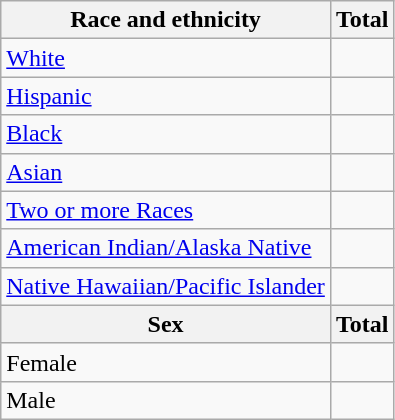<table class="wikitable floatright sortable collapsible"; text-align:right; font-size:80%;">
<tr>
<th>Race and ethnicity</th>
<th colspan="2" data-sort-type=number>Total</th>
</tr>
<tr>
<td><a href='#'>White</a></td>
<td align=right></td>
</tr>
<tr>
<td><a href='#'>Hispanic</a></td>
<td align=right></td>
</tr>
<tr>
<td><a href='#'>Black</a></td>
<td align=right></td>
</tr>
<tr>
<td><a href='#'>Asian</a></td>
<td align=right></td>
</tr>
<tr>
<td><a href='#'>Two or more Races</a></td>
<td align=right></td>
</tr>
<tr>
<td><a href='#'>American Indian/Alaska Native</a></td>
<td align=right></td>
</tr>
<tr>
<td><a href='#'>Native Hawaiian/Pacific Islander</a></td>
<td align=right></td>
</tr>
<tr>
<th>Sex</th>
<th colspan="2" data-sort-type=number>Total</th>
</tr>
<tr>
<td>Female</td>
<td align=right></td>
</tr>
<tr>
<td>Male</td>
<td align=right></td>
</tr>
</table>
